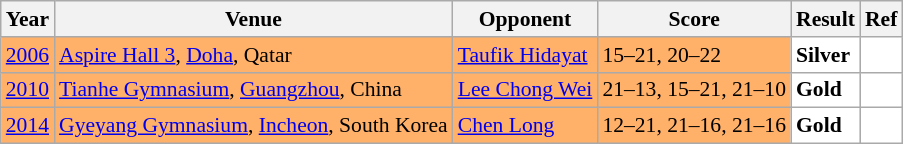<table class="sortable wikitable" style="font-size: 90%">
<tr>
<th>Year</th>
<th>Venue</th>
<th>Opponent</th>
<th>Score</th>
<th>Result</th>
<th>Ref</th>
</tr>
<tr style="background:#FFB069">
<td align="center"><a href='#'>2006</a></td>
<td align="left"><a href='#'>Aspire Hall 3</a>, <a href='#'>Doha</a>, Qatar</td>
<td align="left"> <a href='#'>Taufik Hidayat</a></td>
<td align="left">15–21, 20–22</td>
<td style="text-align:left; background:white"> <strong>Silver</strong></td>
<td style="text-align:center; background:white"></td>
</tr>
<tr style="background:#FFB069">
<td align="center"><a href='#'>2010</a></td>
<td align="left"><a href='#'>Tianhe Gymnasium</a>, <a href='#'>Guangzhou</a>, China</td>
<td align="left"> <a href='#'>Lee Chong Wei</a></td>
<td align="left">21–13, 15–21, 21–10</td>
<td style="text-align:left; background:white"> <strong>Gold</strong></td>
<td style="text-align:center; background:white"></td>
</tr>
<tr style="background:#FFB069">
<td align="center"><a href='#'>2014</a></td>
<td align="left"><a href='#'>Gyeyang Gymnasium</a>, <a href='#'>Incheon</a>, South Korea</td>
<td align="left"> <a href='#'>Chen Long</a></td>
<td align="left">12–21, 21–16, 21–16</td>
<td style="text-align:left; background:white"> <strong>Gold</strong></td>
<td style="text-align:center; background:white"></td>
</tr>
</table>
